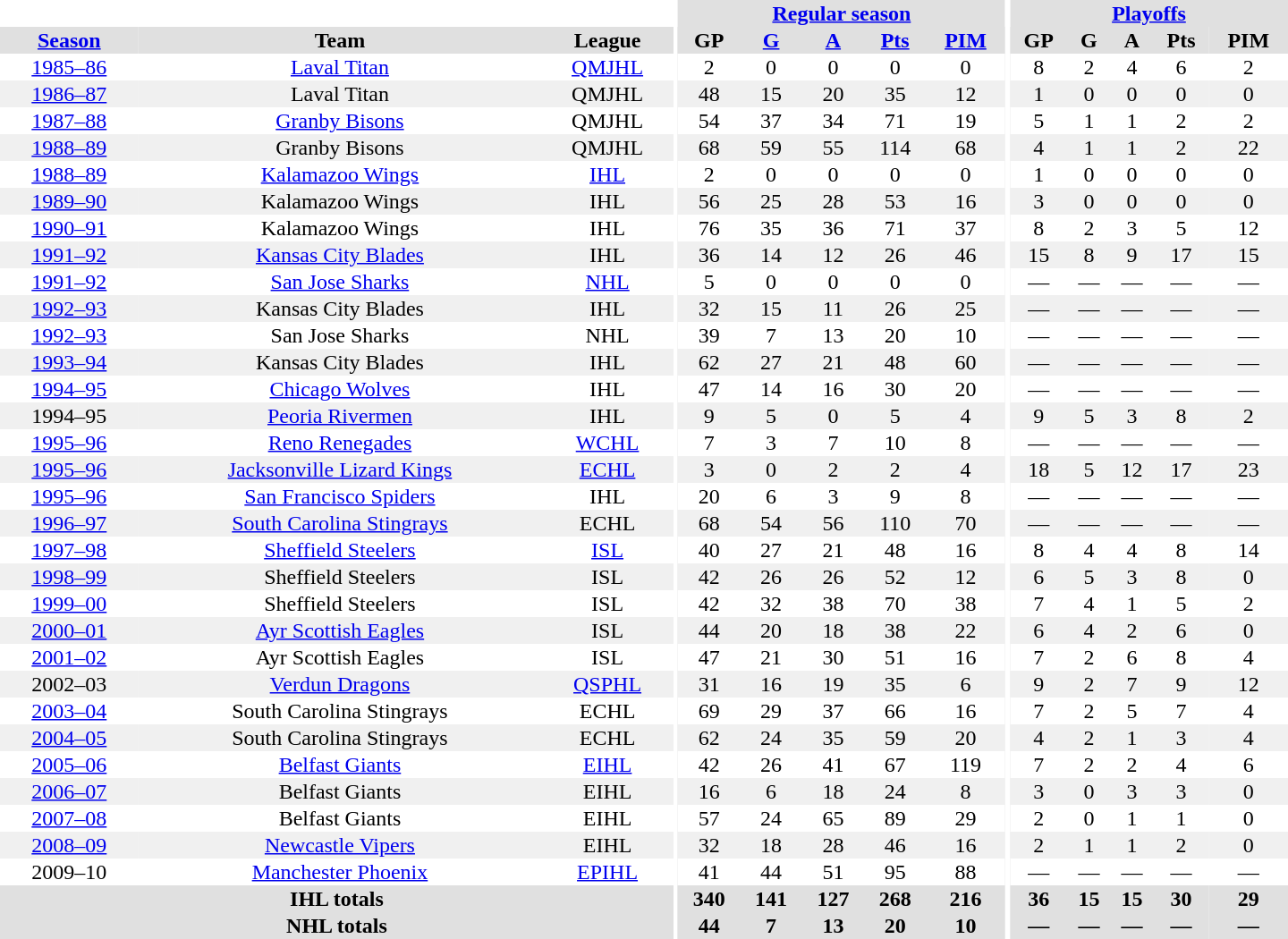<table border="0" cellpadding="1" cellspacing="0" style="text-align:center; width:60em">
<tr bgcolor="#e0e0e0">
<th colspan="3" bgcolor="#ffffff"></th>
<th rowspan="100" bgcolor="#ffffff"></th>
<th colspan="5"><a href='#'>Regular season</a></th>
<th rowspan="100" bgcolor="#ffffff"></th>
<th colspan="5"><a href='#'>Playoffs</a></th>
</tr>
<tr bgcolor="#e0e0e0">
<th><a href='#'>Season</a></th>
<th>Team</th>
<th>League</th>
<th>GP</th>
<th><a href='#'>G</a></th>
<th><a href='#'>A</a></th>
<th><a href='#'>Pts</a></th>
<th><a href='#'>PIM</a></th>
<th>GP</th>
<th>G</th>
<th>A</th>
<th>Pts</th>
<th>PIM</th>
</tr>
<tr>
<td><a href='#'>1985–86</a></td>
<td><a href='#'>Laval Titan</a></td>
<td><a href='#'>QMJHL</a></td>
<td>2</td>
<td>0</td>
<td>0</td>
<td>0</td>
<td>0</td>
<td>8</td>
<td>2</td>
<td>4</td>
<td>6</td>
<td>2</td>
</tr>
<tr bgcolor="#f0f0f0">
<td><a href='#'>1986–87</a></td>
<td>Laval Titan</td>
<td>QMJHL</td>
<td>48</td>
<td>15</td>
<td>20</td>
<td>35</td>
<td>12</td>
<td>1</td>
<td>0</td>
<td>0</td>
<td>0</td>
<td>0</td>
</tr>
<tr>
<td><a href='#'>1987–88</a></td>
<td><a href='#'>Granby Bisons</a></td>
<td>QMJHL</td>
<td>54</td>
<td>37</td>
<td>34</td>
<td>71</td>
<td>19</td>
<td>5</td>
<td>1</td>
<td>1</td>
<td>2</td>
<td>2</td>
</tr>
<tr bgcolor="#f0f0f0">
<td><a href='#'>1988–89</a></td>
<td>Granby Bisons</td>
<td>QMJHL</td>
<td>68</td>
<td>59</td>
<td>55</td>
<td>114</td>
<td>68</td>
<td>4</td>
<td>1</td>
<td>1</td>
<td>2</td>
<td>22</td>
</tr>
<tr>
<td><a href='#'>1988–89</a></td>
<td><a href='#'>Kalamazoo Wings</a></td>
<td><a href='#'>IHL</a></td>
<td>2</td>
<td>0</td>
<td>0</td>
<td>0</td>
<td>0</td>
<td>1</td>
<td>0</td>
<td>0</td>
<td>0</td>
<td>0</td>
</tr>
<tr bgcolor="#f0f0f0">
<td><a href='#'>1989–90</a></td>
<td>Kalamazoo Wings</td>
<td>IHL</td>
<td>56</td>
<td>25</td>
<td>28</td>
<td>53</td>
<td>16</td>
<td>3</td>
<td>0</td>
<td>0</td>
<td>0</td>
<td>0</td>
</tr>
<tr>
<td><a href='#'>1990–91</a></td>
<td>Kalamazoo Wings</td>
<td>IHL</td>
<td>76</td>
<td>35</td>
<td>36</td>
<td>71</td>
<td>37</td>
<td>8</td>
<td>2</td>
<td>3</td>
<td>5</td>
<td>12</td>
</tr>
<tr bgcolor="#f0f0f0">
<td><a href='#'>1991–92</a></td>
<td><a href='#'>Kansas City Blades</a></td>
<td>IHL</td>
<td>36</td>
<td>14</td>
<td>12</td>
<td>26</td>
<td>46</td>
<td>15</td>
<td>8</td>
<td>9</td>
<td>17</td>
<td>15</td>
</tr>
<tr>
<td><a href='#'>1991–92</a></td>
<td><a href='#'>San Jose Sharks</a></td>
<td><a href='#'>NHL</a></td>
<td>5</td>
<td>0</td>
<td>0</td>
<td>0</td>
<td>0</td>
<td>—</td>
<td>—</td>
<td>—</td>
<td>—</td>
<td>—</td>
</tr>
<tr bgcolor="#f0f0f0">
<td><a href='#'>1992–93</a></td>
<td>Kansas City Blades</td>
<td>IHL</td>
<td>32</td>
<td>15</td>
<td>11</td>
<td>26</td>
<td>25</td>
<td>—</td>
<td>—</td>
<td>—</td>
<td>—</td>
<td>—</td>
</tr>
<tr>
<td><a href='#'>1992–93</a></td>
<td>San Jose Sharks</td>
<td>NHL</td>
<td>39</td>
<td>7</td>
<td>13</td>
<td>20</td>
<td>10</td>
<td>—</td>
<td>—</td>
<td>—</td>
<td>—</td>
<td>—</td>
</tr>
<tr bgcolor="#f0f0f0">
<td><a href='#'>1993–94</a></td>
<td>Kansas City Blades</td>
<td>IHL</td>
<td>62</td>
<td>27</td>
<td>21</td>
<td>48</td>
<td>60</td>
<td>—</td>
<td>—</td>
<td>—</td>
<td>—</td>
<td>—</td>
</tr>
<tr>
<td><a href='#'>1994–95</a></td>
<td><a href='#'>Chicago Wolves</a></td>
<td>IHL</td>
<td>47</td>
<td>14</td>
<td>16</td>
<td>30</td>
<td>20</td>
<td>—</td>
<td>—</td>
<td>—</td>
<td>—</td>
<td>—</td>
</tr>
<tr bgcolor="#f0f0f0">
<td>1994–95</td>
<td><a href='#'>Peoria Rivermen</a></td>
<td>IHL</td>
<td>9</td>
<td>5</td>
<td>0</td>
<td>5</td>
<td>4</td>
<td>9</td>
<td>5</td>
<td>3</td>
<td>8</td>
<td>2</td>
</tr>
<tr>
<td><a href='#'>1995–96</a></td>
<td><a href='#'>Reno Renegades</a></td>
<td><a href='#'>WCHL</a></td>
<td>7</td>
<td>3</td>
<td>7</td>
<td>10</td>
<td>8</td>
<td>—</td>
<td>—</td>
<td>—</td>
<td>—</td>
<td>—</td>
</tr>
<tr bgcolor="#f0f0f0">
<td><a href='#'>1995–96</a></td>
<td><a href='#'>Jacksonville Lizard Kings</a></td>
<td><a href='#'>ECHL</a></td>
<td>3</td>
<td>0</td>
<td>2</td>
<td>2</td>
<td>4</td>
<td>18</td>
<td>5</td>
<td>12</td>
<td>17</td>
<td>23</td>
</tr>
<tr>
<td><a href='#'>1995–96</a></td>
<td><a href='#'>San Francisco Spiders</a></td>
<td>IHL</td>
<td>20</td>
<td>6</td>
<td>3</td>
<td>9</td>
<td>8</td>
<td>—</td>
<td>—</td>
<td>—</td>
<td>—</td>
<td>—</td>
</tr>
<tr bgcolor="#f0f0f0">
<td><a href='#'>1996–97</a></td>
<td><a href='#'>South Carolina Stingrays</a></td>
<td>ECHL</td>
<td>68</td>
<td>54</td>
<td>56</td>
<td>110</td>
<td>70</td>
<td>—</td>
<td>—</td>
<td>—</td>
<td>—</td>
<td>—</td>
</tr>
<tr>
<td><a href='#'>1997–98</a></td>
<td><a href='#'>Sheffield Steelers</a></td>
<td><a href='#'>ISL</a></td>
<td>40</td>
<td>27</td>
<td>21</td>
<td>48</td>
<td>16</td>
<td>8</td>
<td>4</td>
<td>4</td>
<td>8</td>
<td>14</td>
</tr>
<tr bgcolor="#f0f0f0">
<td><a href='#'>1998–99</a></td>
<td>Sheffield Steelers</td>
<td>ISL</td>
<td>42</td>
<td>26</td>
<td>26</td>
<td>52</td>
<td>12</td>
<td>6</td>
<td>5</td>
<td>3</td>
<td>8</td>
<td>0</td>
</tr>
<tr>
<td><a href='#'>1999–00</a></td>
<td>Sheffield Steelers</td>
<td>ISL</td>
<td>42</td>
<td>32</td>
<td>38</td>
<td>70</td>
<td>38</td>
<td>7</td>
<td>4</td>
<td>1</td>
<td>5</td>
<td>2</td>
</tr>
<tr bgcolor="#f0f0f0">
<td><a href='#'>2000–01</a></td>
<td><a href='#'>Ayr Scottish Eagles</a></td>
<td>ISL</td>
<td>44</td>
<td>20</td>
<td>18</td>
<td>38</td>
<td>22</td>
<td>6</td>
<td>4</td>
<td>2</td>
<td>6</td>
<td>0</td>
</tr>
<tr>
<td><a href='#'>2001–02</a></td>
<td>Ayr Scottish Eagles</td>
<td>ISL</td>
<td>47</td>
<td>21</td>
<td>30</td>
<td>51</td>
<td>16</td>
<td>7</td>
<td>2</td>
<td>6</td>
<td>8</td>
<td>4</td>
</tr>
<tr bgcolor="#f0f0f0">
<td>2002–03</td>
<td><a href='#'>Verdun Dragons</a></td>
<td><a href='#'>QSPHL</a></td>
<td>31</td>
<td>16</td>
<td>19</td>
<td>35</td>
<td>6</td>
<td>9</td>
<td>2</td>
<td>7</td>
<td>9</td>
<td>12</td>
</tr>
<tr>
<td><a href='#'>2003–04</a></td>
<td>South Carolina Stingrays</td>
<td>ECHL</td>
<td>69</td>
<td>29</td>
<td>37</td>
<td>66</td>
<td>16</td>
<td>7</td>
<td>2</td>
<td>5</td>
<td>7</td>
<td>4</td>
</tr>
<tr bgcolor="#f0f0f0">
<td><a href='#'>2004–05</a></td>
<td>South Carolina Stingrays</td>
<td>ECHL</td>
<td>62</td>
<td>24</td>
<td>35</td>
<td>59</td>
<td>20</td>
<td>4</td>
<td>2</td>
<td>1</td>
<td>3</td>
<td>4</td>
</tr>
<tr>
<td><a href='#'>2005–06</a></td>
<td><a href='#'>Belfast Giants</a></td>
<td><a href='#'>EIHL</a></td>
<td>42</td>
<td>26</td>
<td>41</td>
<td>67</td>
<td>119</td>
<td>7</td>
<td>2</td>
<td>2</td>
<td>4</td>
<td>6</td>
</tr>
<tr bgcolor="#f0f0f0">
<td><a href='#'>2006–07</a></td>
<td>Belfast Giants</td>
<td>EIHL</td>
<td>16</td>
<td>6</td>
<td>18</td>
<td>24</td>
<td>8</td>
<td>3</td>
<td>0</td>
<td>3</td>
<td>3</td>
<td>0</td>
</tr>
<tr>
<td><a href='#'>2007–08</a></td>
<td>Belfast Giants</td>
<td>EIHL</td>
<td>57</td>
<td>24</td>
<td>65</td>
<td>89</td>
<td>29</td>
<td>2</td>
<td>0</td>
<td>1</td>
<td>1</td>
<td>0</td>
</tr>
<tr bgcolor="#f0f0f0">
<td><a href='#'>2008–09</a></td>
<td><a href='#'>Newcastle Vipers</a></td>
<td>EIHL</td>
<td>32</td>
<td>18</td>
<td>28</td>
<td>46</td>
<td>16</td>
<td>2</td>
<td>1</td>
<td>1</td>
<td>2</td>
<td>0</td>
</tr>
<tr>
<td>2009–10</td>
<td><a href='#'>Manchester Phoenix</a></td>
<td><a href='#'>EPIHL</a></td>
<td>41</td>
<td>44</td>
<td>51</td>
<td>95</td>
<td>88</td>
<td>—</td>
<td>—</td>
<td>—</td>
<td>—</td>
<td>—</td>
</tr>
<tr bgcolor="#e0e0e0">
<th colspan="3">IHL totals</th>
<th>340</th>
<th>141</th>
<th>127</th>
<th>268</th>
<th>216</th>
<th>36</th>
<th>15</th>
<th>15</th>
<th>30</th>
<th>29</th>
</tr>
<tr bgcolor="#e0e0e0">
<th colspan="3">NHL totals</th>
<th>44</th>
<th>7</th>
<th>13</th>
<th>20</th>
<th>10</th>
<th>—</th>
<th>—</th>
<th>—</th>
<th>—</th>
<th>—</th>
</tr>
</table>
